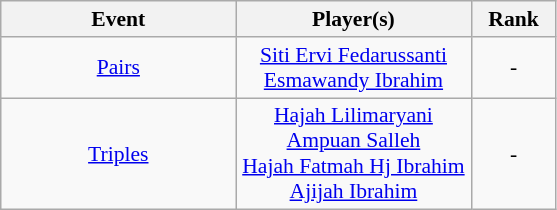<table class="wikitable" style="font-size:90%">
<tr>
<th width=150>Event</th>
<th width=150>Player(s)</th>
<th width=50>Rank</th>
</tr>
<tr>
<td style="text-align:center;"><a href='#'>Pairs</a></td>
<td style="text-align:center;"><a href='#'>Siti Ervi Fedarussanti</a> <br> <a href='#'>Esmawandy Ibrahim</a></td>
<td style="text-align:center;">-</td>
</tr>
<tr>
<td style="text-align:center;"><a href='#'>Triples</a></td>
<td style="text-align:center;"><a href='#'>Hajah Lilimaryani Ampuan Salleh</a> <br> <a href='#'>Hajah Fatmah Hj Ibrahim</a>  <br> <a href='#'>Ajijah Ibrahim</a></td>
<td style="text-align:center;">-</td>
</tr>
</table>
